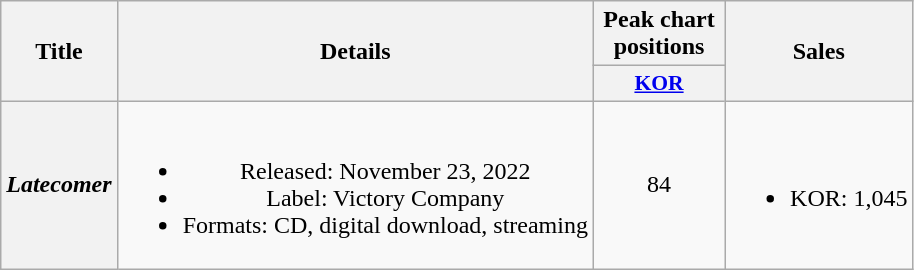<table class="wikitable plainrowheaders" style="text-align:center">
<tr>
<th scope="col" rowspan="2">Title</th>
<th scope="col" rowspan="2">Details</th>
<th scope="col" colspan="1" style="width:5em">Peak chart positions</th>
<th scope="col" rowspan="2">Sales</th>
</tr>
<tr>
<th scope="col" style="width:3em;font-size:90%"><a href='#'>KOR</a><br></th>
</tr>
<tr>
<th scope="row"><em>Latecomer</em></th>
<td><br><ul><li>Released: November 23, 2022</li><li>Label: Victory Company</li><li>Formats: CD, digital download, streaming</li></ul></td>
<td>84</td>
<td><br><ul><li>KOR: 1,045</li></ul></td>
</tr>
</table>
